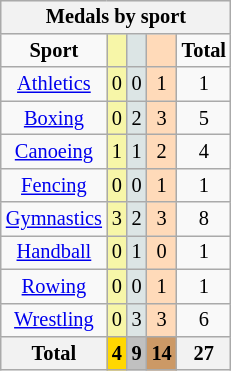<table class="wikitable" style="font-size:85%; float: right;">
<tr style="background:#efefef;">
<th colspan=5><strong>Medals by sport</strong></th>
</tr>
<tr align=center>
<td><strong>Sport</strong></td>
<td bgcolor=#f7f6a8></td>
<td bgcolor=#dce5e5></td>
<td bgcolor=#ffdab9></td>
<td><strong>Total</strong></td>
</tr>
<tr align=center>
<td><a href='#'>Athletics</a></td>
<td style="background:#F7F6A8;">0</td>
<td style="background:#DCE5E5;">0</td>
<td style="background:#FFDAB9;">1</td>
<td>1</td>
</tr>
<tr align=center>
<td><a href='#'>Boxing</a></td>
<td style="background:#F7F6A8;">0</td>
<td style="background:#DCE5E5;">2</td>
<td style="background:#FFDAB9;">3</td>
<td>5</td>
</tr>
<tr align=center>
<td><a href='#'>Canoeing</a></td>
<td style="background:#F7F6A8;">1</td>
<td style="background:#DCE5E5;">1</td>
<td style="background:#FFDAB9;">2</td>
<td>4</td>
</tr>
<tr align=center>
<td><a href='#'>Fencing</a></td>
<td style="background:#F7F6A8;">0</td>
<td style="background:#DCE5E5;">0</td>
<td style="background:#FFDAB9;">1</td>
<td>1</td>
</tr>
<tr align=center>
<td><a href='#'>Gymnastics</a></td>
<td style="background:#F7F6A8;">3</td>
<td style="background:#DCE5E5;">2</td>
<td style="background:#FFDAB9;">3</td>
<td>8</td>
</tr>
<tr align=center>
<td><a href='#'>Handball</a></td>
<td style="background:#F7F6A8;">0</td>
<td style="background:#DCE5E5;">1</td>
<td style="background:#FFDAB9;">0</td>
<td>1</td>
</tr>
<tr align=center>
<td><a href='#'>Rowing</a></td>
<td style="background:#F7F6A8;">0</td>
<td style="background:#DCE5E5;">0</td>
<td style="background:#FFDAB9;">1</td>
<td>1</td>
</tr>
<tr align=center>
<td><a href='#'>Wrestling</a></td>
<td style="background:#F7F6A8;">0</td>
<td style="background:#DCE5E5;">3</td>
<td style="background:#FFDAB9;">3</td>
<td>6</td>
</tr>
<tr align=center>
<th><strong>Total</strong></th>
<th style="background:gold;"><strong>4</strong></th>
<th style="background:silver;"><strong>9</strong></th>
<th style="background:#c96;"><strong>14</strong></th>
<th><strong>27</strong></th>
</tr>
</table>
